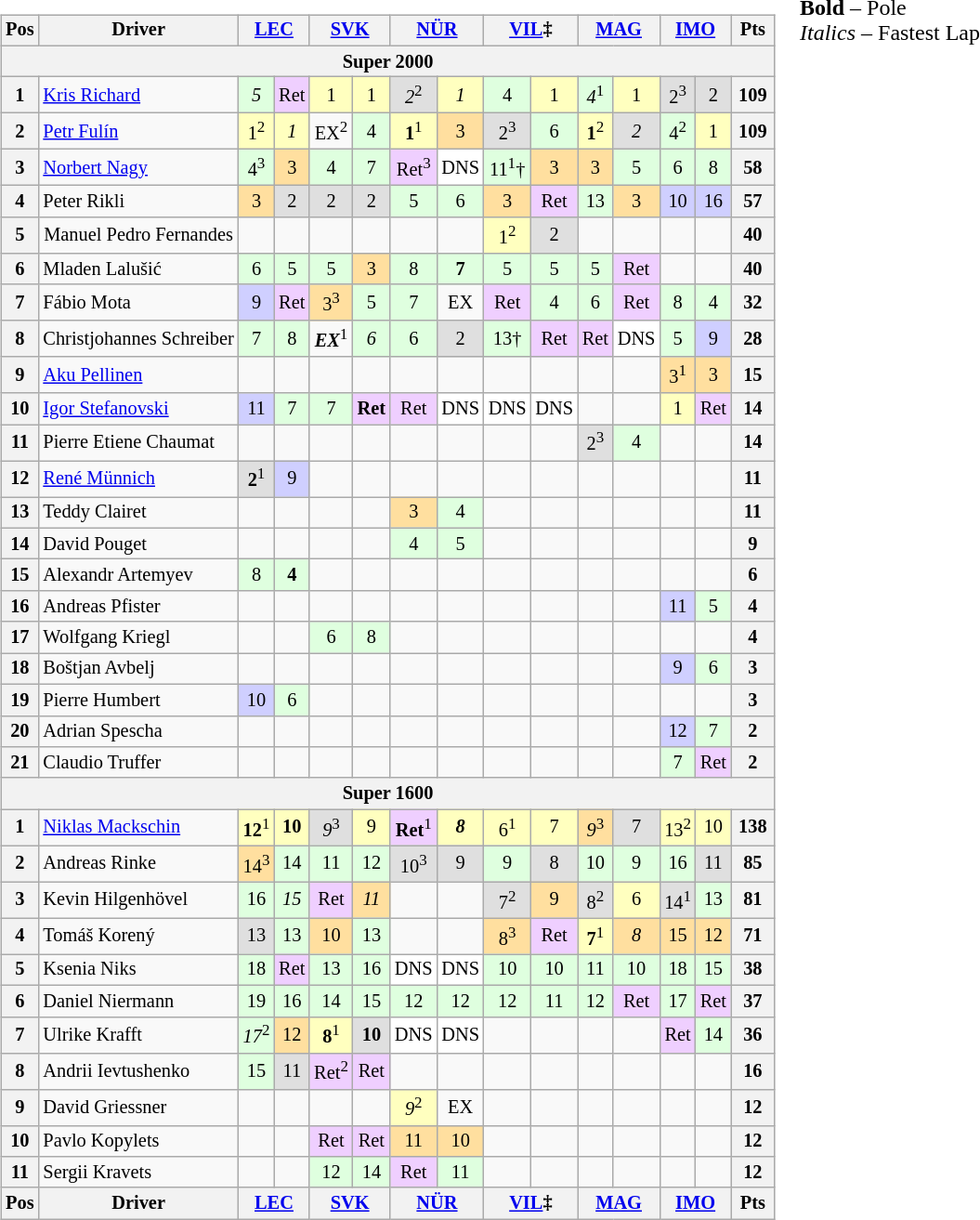<table>
<tr>
<td valign="top"><br><table align="left"| class="wikitable" style="font-size: 85%; text-align: center">
<tr valign="top">
<th valign="middle">Pos</th>
<th valign="middle">Driver</th>
<th colspan=2><a href='#'>LEC</a><br></th>
<th colspan=2><a href='#'>SVK</a><br></th>
<th colspan=2><a href='#'>NÜR</a><br></th>
<th colspan=2><a href='#'>VIL</a>‡<br></th>
<th colspan=2><a href='#'>MAG</a><br></th>
<th colspan=2><a href='#'>IMO</a><br></th>
<th valign="middle"> Pts </th>
</tr>
<tr>
<th colspan=15>Super 2000</th>
</tr>
<tr>
<th>1</th>
<td align="left"> <a href='#'>Kris Richard</a></td>
<td style="background:#dfffdf;"><em>5</em></td>
<td style="background:#efcfff;">Ret</td>
<td style="background:#ffffbf;">1</td>
<td style="background:#ffffbf;">1</td>
<td style="background:#dfdfdf;"><em>2</em><sup>2</sup></td>
<td style="background:#ffffbf;"><em>1</em></td>
<td style="background:#dfffdf;">4</td>
<td style="background:#ffffbf;">1</td>
<td style="background:#dfffdf;"><em>4</em><sup>1</sup></td>
<td style="background:#ffffbf;">1</td>
<td style="background:#dfdfdf;">2<sup>3</sup></td>
<td style="background:#dfdfdf;">2</td>
<th>109</th>
</tr>
<tr>
<th>2</th>
<td align="left"> <a href='#'>Petr Fulín</a></td>
<td style="background:#ffffbf;">1<sup>2</sup></td>
<td style="background:#ffffbf;"><em>1</em></td>
<td>EX<sup>2</sup></td>
<td style="background:#dfffdf;">4</td>
<td style="background:#ffffbf;"><strong>1</strong><sup>1</sup></td>
<td style="background:#ffdf9f;">3</td>
<td style="background:#dfdfdf;">2<sup>3</sup></td>
<td style="background:#dfffdf;">6</td>
<td style="background:#ffffbf;"><strong>1</strong><sup>2</sup></td>
<td style="background:#dfdfdf;"><em>2</em></td>
<td style="background:#dfffdf;">4<sup>2</sup></td>
<td style="background:#ffffbf;">1</td>
<th>109</th>
</tr>
<tr>
<th>3</th>
<td align="left"> <a href='#'>Norbert Nagy</a></td>
<td style="background:#dfffdf;">4<sup>3</sup></td>
<td style="background:#ffdf9f;">3</td>
<td style="background:#dfffdf;">4</td>
<td style="background:#dfffdf;">7</td>
<td style="background:#efcfff;">Ret<sup>3</sup></td>
<td style="background:#ffffff;">DNS</td>
<td style="background:#dfffdf;">11<sup>1</sup>†</td>
<td style="background:#ffdf9f;">3</td>
<td style="background:#ffdf9f;">3</td>
<td style="background:#dfffdf;">5</td>
<td style="background:#dfffdf;">6</td>
<td style="background:#dfffdf;">8</td>
<th>58</th>
</tr>
<tr>
<th>4</th>
<td align="left"> Peter Rikli</td>
<td style="background:#ffdf9f;">3</td>
<td style="background:#dfdfdf;">2</td>
<td style="background:#dfdfdf;">2</td>
<td style="background:#dfdfdf;">2</td>
<td style="background:#dfffdf;">5</td>
<td style="background:#dfffdf;">6</td>
<td style="background:#ffdf9f;">3</td>
<td style="background:#efcfff;">Ret</td>
<td style="background:#dfffdf;">13</td>
<td style="background:#ffdf9f;">3</td>
<td style="background:#cfcfff;">10</td>
<td style="background:#cfcfff;">16</td>
<th>57</th>
</tr>
<tr>
<th>5</th>
<td> Manuel Pedro Fernandes</td>
<td></td>
<td></td>
<td></td>
<td></td>
<td></td>
<td></td>
<td style="background:#ffffbf;">1<sup>2</sup></td>
<td style="background:#dfdfdf;">2</td>
<td></td>
<td></td>
<td></td>
<td></td>
<th>40</th>
</tr>
<tr>
<th>6</th>
<td align="left"> Mladen Lalušić</td>
<td style="background:#dfffdf;">6</td>
<td style="background:#dfffdf;">5</td>
<td style="background:#dfffdf;">5</td>
<td style="background:#ffdf9f;">3</td>
<td style="background:#dfffdf;">8</td>
<td style="background:#dfffdf;"><strong>7</strong></td>
<td style="background:#dfffdf;">5</td>
<td style="background:#dfffdf;">5</td>
<td style="background:#dfffdf;">5</td>
<td style="background:#efcfff;">Ret</td>
<td></td>
<td></td>
<th>40</th>
</tr>
<tr>
<th>7</th>
<td align="left"> Fábio Mota</td>
<td style="background:#cfcfff;">9</td>
<td style="background:#efcfff;">Ret</td>
<td style="background:#ffdf9f;">3<sup>3</sup></td>
<td style="background:#dfffdf;">5</td>
<td style="background:#dfffdf;">7</td>
<td>EX</td>
<td style="background:#efcfff;">Ret</td>
<td style="background:#dfffdf;">4</td>
<td style="background:#dfffdf;">6</td>
<td style="background:#efcfff;">Ret</td>
<td style="background:#dfffdf;">8</td>
<td style="background:#dfffdf;">4</td>
<th>32</th>
</tr>
<tr>
<th>8</th>
<td align="left"> Christjohannes Schreiber</td>
<td style="background:#dfffdf;">7</td>
<td style="background:#dfffdf;">8</td>
<td><strong><em>EX</em></strong><sup>1</sup></td>
<td style="background:#dfffdf;"><em>6</em></td>
<td style="background:#dfffdf;">6</td>
<td style="background:#dfdfdf;">2</td>
<td style="background:#dfffdf;">13†</td>
<td style="background:#efcfff;">Ret</td>
<td style="background:#efcfff;">Ret</td>
<td style="background:#ffffff;">DNS</td>
<td style="background:#dfffdf;">5</td>
<td style="background:#cfcfff;">9</td>
<th>28</th>
</tr>
<tr>
<th>9</th>
<td align="left"> <a href='#'>Aku Pellinen</a></td>
<td></td>
<td></td>
<td></td>
<td></td>
<td></td>
<td></td>
<td></td>
<td></td>
<td></td>
<td></td>
<td style="background:#ffdf9f;">3<sup>1</sup></td>
<td style="background:#ffdf9f;">3</td>
<th>15</th>
</tr>
<tr>
<th>10</th>
<td align="left"> <a href='#'>Igor Stefanovski</a></td>
<td style="background:#cfcfff;">11</td>
<td style="background:#dfffdf;">7</td>
<td style="background:#dfffdf;">7</td>
<td style="background:#efcfff;"><strong>Ret</strong></td>
<td style="background:#efcfff;">Ret</td>
<td style="background:#ffffff;">DNS</td>
<td style="background:#ffffff;">DNS</td>
<td style="background:#ffffff;">DNS</td>
<td></td>
<td></td>
<td style="background:#ffffbf;">1</td>
<td style="background:#efcfff;">Ret</td>
<th>14</th>
</tr>
<tr>
<th>11</th>
<td align="left"> Pierre Etiene Chaumat</td>
<td></td>
<td></td>
<td></td>
<td></td>
<td></td>
<td></td>
<td></td>
<td></td>
<td style="background:#dfdfdf;">2<sup>3</sup></td>
<td style="background:#dfffdf;">4</td>
<td></td>
<td></td>
<th>14</th>
</tr>
<tr>
<th>12</th>
<td align="left"> <a href='#'>René Münnich</a></td>
<td style="background:#dfdfdf;"><strong>2</strong><sup>1</sup></td>
<td style="background:#cfcfff;">9</td>
<td></td>
<td></td>
<td></td>
<td></td>
<td></td>
<td></td>
<td></td>
<td></td>
<td></td>
<td></td>
<th>11</th>
</tr>
<tr>
<th>13</th>
<td align="left"> Teddy Clairet</td>
<td></td>
<td></td>
<td></td>
<td></td>
<td style="background:#ffdf9f;">3</td>
<td style="background:#dfffdf;">4</td>
<td></td>
<td></td>
<td></td>
<td></td>
<td></td>
<td></td>
<th>11</th>
</tr>
<tr>
<th>14</th>
<td align="left"> David Pouget</td>
<td></td>
<td></td>
<td></td>
<td></td>
<td style="background:#dfffdf;">4</td>
<td style="background:#dfffdf;">5</td>
<td></td>
<td></td>
<td></td>
<td></td>
<td></td>
<td></td>
<th>9</th>
</tr>
<tr>
<th>15</th>
<td align="left"> Alexandr Artemyev</td>
<td style="background:#dfffdf;">8</td>
<td style="background:#dfffdf;"><strong>4</strong></td>
<td></td>
<td></td>
<td></td>
<td></td>
<td></td>
<td></td>
<td></td>
<td></td>
<td></td>
<td></td>
<th>6</th>
</tr>
<tr>
<th>16</th>
<td align="left"> Andreas Pfister</td>
<td></td>
<td></td>
<td></td>
<td></td>
<td></td>
<td></td>
<td></td>
<td></td>
<td></td>
<td></td>
<td style="background:#cfcfff;">11</td>
<td style="background:#dfffdf;">5</td>
<th>4</th>
</tr>
<tr>
<th>17</th>
<td align="left"> Wolfgang Kriegl</td>
<td></td>
<td></td>
<td style="background:#dfffdf;">6</td>
<td style="background:#dfffdf;">8</td>
<td></td>
<td></td>
<td></td>
<td></td>
<td></td>
<td></td>
<td></td>
<td></td>
<th>4</th>
</tr>
<tr>
<th>18</th>
<td align="left"> Boštjan Avbelj</td>
<td></td>
<td></td>
<td></td>
<td></td>
<td></td>
<td></td>
<td></td>
<td></td>
<td></td>
<td></td>
<td style="background:#cfcfff;">9</td>
<td style="background:#dfffdf;">6</td>
<th>3</th>
</tr>
<tr>
<th>19</th>
<td align="left"> Pierre Humbert</td>
<td style="background:#cfcfff;">10</td>
<td style="background:#dfffdf;">6</td>
<td></td>
<td></td>
<td></td>
<td></td>
<td></td>
<td></td>
<td></td>
<td></td>
<td></td>
<td></td>
<th>3</th>
</tr>
<tr>
<th>20</th>
<td align="left"> Adrian Spescha</td>
<td></td>
<td></td>
<td></td>
<td></td>
<td></td>
<td></td>
<td></td>
<td></td>
<td></td>
<td></td>
<td style="background:#cfcfff;">12</td>
<td style="background:#dfffdf;">7</td>
<th>2</th>
</tr>
<tr>
<th>21</th>
<td align="left"> Claudio Truffer</td>
<td></td>
<td></td>
<td></td>
<td></td>
<td></td>
<td></td>
<td></td>
<td></td>
<td></td>
<td></td>
<td style="background:#dfffdf;">7</td>
<td style="background:#efcfff;">Ret</td>
<th>2</th>
</tr>
<tr>
<th colspan=15>Super 1600</th>
</tr>
<tr>
<th>1</th>
<td align="left"> <a href='#'>Niklas Mackschin</a></td>
<td style="background:#ffffbf;"><strong>12</strong><sup>1</sup></td>
<td style="background:#ffffbf;"><strong>10</strong></td>
<td style="background:#dfdfdf;"><em>9</em><sup>3</sup></td>
<td style="background:#ffffbf;">9</td>
<td style="background:#efcfff;"><strong>Ret</strong><sup>1</sup></td>
<td style="background:#ffffbf;"><strong><em>8</em></strong></td>
<td style="background:#ffffbf;">6<sup>1</sup></td>
<td style="background:#ffffbf;">7</td>
<td style="background:#ffdf9f;"><em>9</em><sup>3</sup></td>
<td style="background:#dfdfdf;">7</td>
<td style="background:#ffffbf;">13<sup>2</sup></td>
<td style="background:#ffffbf;">10</td>
<th>138</th>
</tr>
<tr>
<th>2</th>
<td align="left"> Andreas Rinke</td>
<td style="background:#ffdf9f;">14<sup>3</sup></td>
<td style="background:#dfffdf;">14</td>
<td style="background:#dfffdf;">11</td>
<td style="background:#dfffdf;">12</td>
<td style="background:#dfdfdf;">10<sup>3</sup></td>
<td style="background:#dfdfdf;">9</td>
<td style="background:#dfffdf;">9</td>
<td style="background:#dfdfdf;">8</td>
<td style="background:#dfffdf;">10</td>
<td style="background:#dfffdf;">9</td>
<td style="background:#dfffdf;">16</td>
<td style="background:#dfdfdf;">11</td>
<th>85</th>
</tr>
<tr>
<th>3</th>
<td align="left"> Kevin Hilgenhövel</td>
<td style="background:#dfffdf;">16</td>
<td style="background:#dfffdf;"><em>15</em></td>
<td style="background:#efcfff;">Ret</td>
<td style="background:#ffdf9f;"><em>11</em></td>
<td></td>
<td></td>
<td style="background:#dfdfdf;">7<sup>2</sup></td>
<td style="background:#ffdf9f;">9</td>
<td style="background:#dfdfdf;">8<sup>2</sup></td>
<td style="background:#ffffbf;">6</td>
<td style="background:#dfdfdf;">14<sup>1</sup></td>
<td style="background:#dfffdf;">13</td>
<th>81</th>
</tr>
<tr>
<th>4</th>
<td align="left"> Tomáš Korený</td>
<td style="background:#dfdfdf;">13</td>
<td style="background:#dfffdf;">13</td>
<td style="background:#ffdf9f;">10</td>
<td style="background:#dfffdf;">13</td>
<td></td>
<td></td>
<td style="background:#ffdf9f;">8<sup>3</sup></td>
<td style="background:#efcfff;">Ret</td>
<td style="background:#ffffbf;"><strong>7</strong><sup>1</sup></td>
<td style="background:#ffdf9f;"><em>8</em></td>
<td style="background:#ffdf9f;">15</td>
<td style="background:#ffdf9f;">12</td>
<th>71</th>
</tr>
<tr>
<th>5</th>
<td align="left"> Ksenia Niks</td>
<td style="background:#dfffdf;">18</td>
<td style="background:#efcfff;">Ret</td>
<td style="background:#dfffdf;">13</td>
<td style="background:#dfffdf;">16</td>
<td style="background:#ffffff;">DNS</td>
<td style="background:#ffffff;">DNS</td>
<td style="background:#dfffdf;">10</td>
<td style="background:#dfffdf;">10</td>
<td style="background:#dfffdf;">11</td>
<td style="background:#dfffdf;">10</td>
<td style="background:#dfffdf;">18</td>
<td style="background:#dfffdf;">15</td>
<th>38</th>
</tr>
<tr>
<th>6</th>
<td align="left"> Daniel Niermann</td>
<td style="background:#dfffdf;">19</td>
<td style="background:#dfffdf;">16</td>
<td style="background:#dfffdf;">14</td>
<td style="background:#dfffdf;">15</td>
<td style="background:#dfffdf;">12</td>
<td style="background:#dfffdf;">12</td>
<td style="background:#dfffdf;">12</td>
<td style="background:#dfffdf;">11</td>
<td style="background:#dfffdf;">12</td>
<td style="background:#efcfff;">Ret</td>
<td style="background:#dfffdf;">17</td>
<td style="background:#efcfff;">Ret</td>
<th>37</th>
</tr>
<tr>
<th>7</th>
<td align="left"> Ulrike Krafft</td>
<td style="background:#dfffdf;"><em>17</em><sup>2</sup></td>
<td style="background:#ffdf9f;">12</td>
<td style="background:#ffffbf;"><strong>8</strong><sup>1</sup></td>
<td style="background:#dfdfdf;"><strong>10</strong></td>
<td style="background:#ffffff;">DNS</td>
<td style="background:#ffffff;">DNS</td>
<td></td>
<td></td>
<td></td>
<td></td>
<td style="background:#efcfff;">Ret</td>
<td style="background:#dfffdf;">14</td>
<th>36</th>
</tr>
<tr>
<th>8</th>
<td align="left"> Andrii Ievtushenko</td>
<td style="background:#dfffdf;">15</td>
<td style="background:#dfdfdf;">11</td>
<td style="background:#efcfff;">Ret<sup>2</sup></td>
<td style="background:#efcfff;">Ret</td>
<td></td>
<td></td>
<td></td>
<td></td>
<td></td>
<td></td>
<td></td>
<td></td>
<th>16</th>
</tr>
<tr>
<th>9</th>
<td align="left"> David Griessner</td>
<td></td>
<td></td>
<td></td>
<td></td>
<td style="background:#ffffbf;"><em>9</em><sup>2</sup></td>
<td>EX</td>
<td></td>
<td></td>
<td></td>
<td></td>
<td></td>
<td></td>
<th>12</th>
</tr>
<tr>
<th>10</th>
<td align="left"> Pavlo Kopylets</td>
<td></td>
<td></td>
<td style="background:#efcfff;">Ret</td>
<td style="background:#efcfff;">Ret</td>
<td style="background:#ffdf9f;">11</td>
<td style="background:#ffdf9f;">10</td>
<td></td>
<td></td>
<td></td>
<td></td>
<td></td>
<td></td>
<th>12</th>
</tr>
<tr>
<th>11</th>
<td align="left"> Sergii Kravets</td>
<td></td>
<td></td>
<td style="background:#dfffdf;">12</td>
<td style="background:#dfffdf;">14</td>
<td style="background:#efcfff;">Ret</td>
<td style="background:#dfffdf;">11</td>
<td></td>
<td></td>
<td></td>
<td></td>
<td></td>
<td></td>
<th>12</th>
</tr>
<tr valign="top">
<th valign="middle">Pos</th>
<th valign="middle">Driver</th>
<th colspan=2><a href='#'>LEC</a><br></th>
<th colspan=2><a href='#'>SVK</a><br></th>
<th colspan=2><a href='#'>NÜR</a><br></th>
<th colspan=2><a href='#'>VIL</a>‡<br></th>
<th colspan=2><a href='#'>MAG</a><br></th>
<th colspan=2><a href='#'>IMO</a><br></th>
<th valign="middle"> Pts </th>
</tr>
</table>
</td>
<td valign="top"><br>
<span><strong>Bold</strong> – Pole<br>
<em>Italics</em> – Fastest Lap</span></td>
</tr>
</table>
